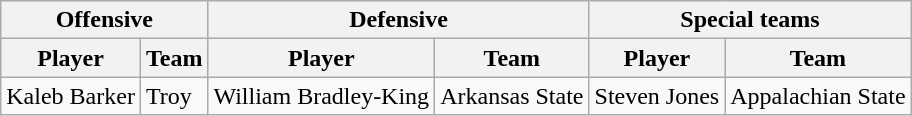<table class="wikitable">
<tr>
<th colspan="2">Offensive</th>
<th colspan="2">Defensive</th>
<th colspan="2">Special teams</th>
</tr>
<tr>
<th>Player</th>
<th>Team</th>
<th>Player</th>
<th>Team</th>
<th>Player</th>
<th>Team</th>
</tr>
<tr>
<td>Kaleb Barker</td>
<td>Troy</td>
<td>William Bradley-King</td>
<td>Arkansas State</td>
<td>Steven Jones</td>
<td>Appalachian State</td>
</tr>
</table>
